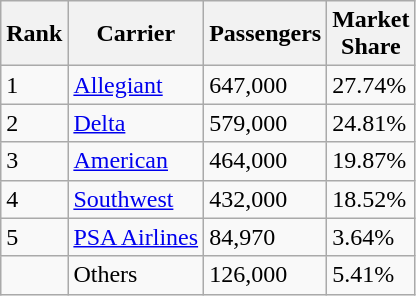<table class="wikitable">
<tr>
<th>Rank</th>
<th>Carrier</th>
<th>Passengers</th>
<th>Market<br>Share</th>
</tr>
<tr>
<td>1</td>
<td><a href='#'>Allegiant</a></td>
<td>647,000</td>
<td>27.74%</td>
</tr>
<tr>
<td>2</td>
<td><a href='#'>Delta</a></td>
<td>579,000</td>
<td>24.81%</td>
</tr>
<tr>
<td>3</td>
<td><a href='#'>American</a></td>
<td>464,000</td>
<td>19.87%</td>
</tr>
<tr>
<td>4</td>
<td><a href='#'>Southwest</a></td>
<td>432,000</td>
<td>18.52%</td>
</tr>
<tr>
<td>5</td>
<td><a href='#'>PSA Airlines</a></td>
<td>84,970</td>
<td>3.64%</td>
</tr>
<tr>
<td></td>
<td>Others</td>
<td>126,000</td>
<td>5.41%</td>
</tr>
</table>
